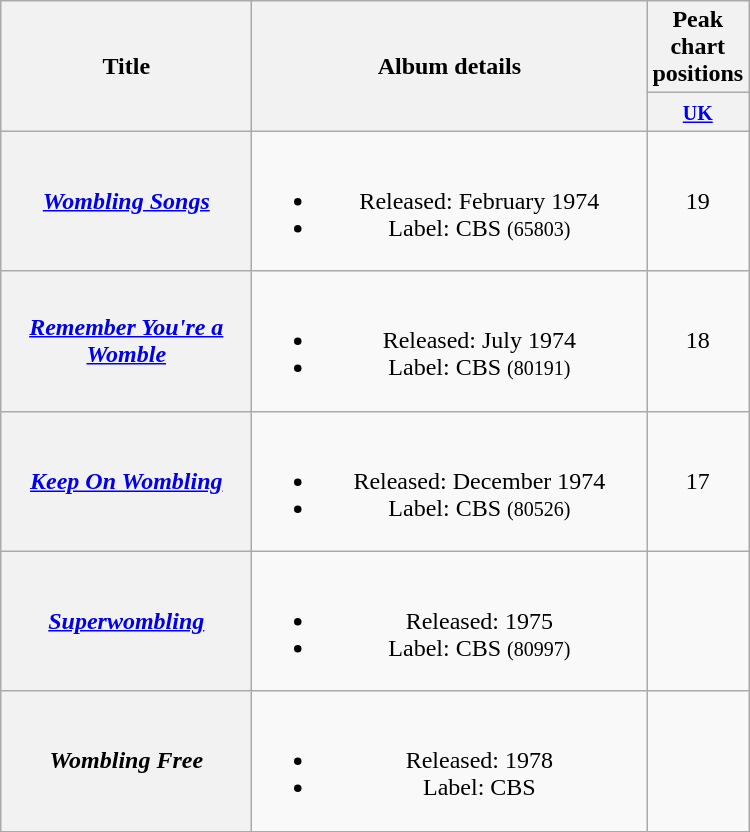<table class="wikitable plainrowheaders" style="text-align:center;" border="1">
<tr>
<th scope="col" rowspan="2" style="width:10em;">Title</th>
<th scope="col" rowspan="2" style="width:16em;">Album details</th>
<th scope="col" colspan="1">Peak chart positions</th>
</tr>
<tr>
<th width="35"><small><a href='#'>UK</a><br></small></th>
</tr>
<tr>
<th scope="row"><em><a href='#'>Wombling Songs</a></em></th>
<td><br><ul><li>Released: February 1974</li><li>Label: CBS <small>(65803)</small></li></ul></td>
<td>19</td>
</tr>
<tr>
<th scope="row"><em><a href='#'>Remember You're a Womble</a></em></th>
<td><br><ul><li>Released: July 1974</li><li>Label: CBS <small>(80191)</small></li></ul></td>
<td>18</td>
</tr>
<tr>
<th scope="row"><em><a href='#'>Keep On Wombling</a></em></th>
<td><br><ul><li>Released: December 1974</li><li>Label: CBS <small>(80526)</small></li></ul></td>
<td>17</td>
</tr>
<tr>
<th scope="row"><em><a href='#'>Superwombling</a></em></th>
<td><br><ul><li>Released: 1975</li><li>Label: CBS <small>(80997)</small></li></ul></td>
<td></td>
</tr>
<tr>
<th scope="row"><em>Wombling Free</em></th>
<td><br><ul><li>Released: 1978</li><li>Label: CBS</li></ul></td>
<td></td>
</tr>
</table>
